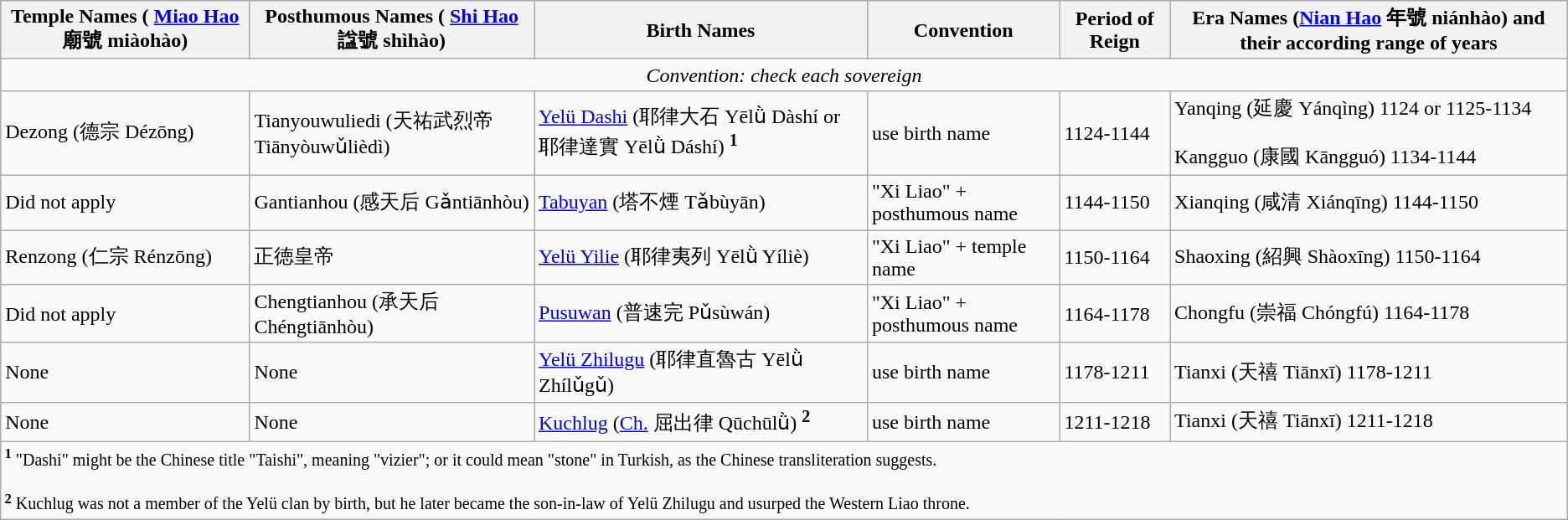<table class="wikitable">
<tr>
<th>Temple Names ( <a href='#'>Miao Hao</a> 廟號 miàohào)</th>
<th>Posthumous Names ( <a href='#'>Shi Hao</a> 諡號 shìhào)</th>
<th>Birth Names</th>
<th>Convention</th>
<th>Period of Reign</th>
<th>Era Names (<a href='#'>Nian Hao</a> 年號 niánhào) and their according range of years</th>
</tr>
<tr>
<td colspan="6" align="center"><em>Convention: check each sovereign</em></td>
</tr>
<tr>
<td>Dezong (德宗 Dézōng)</td>
<td>Tianyouwuliedi (天祐武烈帝 Tiānyòuwǔlièdì)</td>
<td><a href='#'>Yelü Dashi</a> (耶律大石 Yēlǜ Dàshí or 耶律達實 Yēlǜ Dáshí) <sup><strong>1</strong></sup></td>
<td>use birth name</td>
<td>1124-1144</td>
<td>Yanqing (延慶 Yánqìng) 1124 or 1125-1134<br><br>Kangguo (康國 Kāngguó) 1134-1144<br></td>
</tr>
<tr>
<td>Did not apply</td>
<td>Gantianhou (感天后 Gǎntiānhòu)</td>
<td><a href='#'>Tabuyan</a> (塔不煙 Tǎbùyān)</td>
<td>"Xi Liao" + posthumous name</td>
<td>1144-1150</td>
<td>Xianqing (咸清 Xiánqīng) 1144-1150<br></td>
</tr>
<tr>
<td>Renzong (仁宗 Rénzōng)</td>
<td>正徳皇帝</td>
<td><a href='#'>Yelü Yilie</a> (耶律夷列 Yēlǜ Yíliè)</td>
<td>"Xi Liao" + temple name</td>
<td>1150-1164</td>
<td>Shaoxing (紹興 Shàoxīng) 1150-1164<br></td>
</tr>
<tr>
<td>Did not apply</td>
<td>Chengtianhou (承天后 Chéngtiānhòu)</td>
<td><a href='#'>Pusuwan</a> (普速完 Pǔsùwán)</td>
<td>"Xi Liao" + posthumous name</td>
<td>1164-1178</td>
<td>Chongfu (崇福 Chóngfú) 1164-1178<br></td>
</tr>
<tr>
<td>None</td>
<td>None</td>
<td><a href='#'>Yelü Zhilugu</a> (耶律直魯古 Yēlǜ Zhílǔgǔ)</td>
<td>use birth name</td>
<td>1178-1211</td>
<td>Tianxi (天禧 Tiānxī) 1178-1211<br></td>
</tr>
<tr>
<td>None</td>
<td>None</td>
<td><a href='#'>Kuchlug</a> (<a href='#'>Ch.</a> 屈出律 Qūchūlǜ) <sup><strong>2</strong></sup></td>
<td>use birth name</td>
<td>1211-1218</td>
<td>Tianxi (天禧 Tiānxī) 1211-1218<br></td>
</tr>
<tr>
<td colspan="6" style="font-size:smaller"><strong><sup>1</sup></strong> "Dashi" might be the Chinese title "Taishi", meaning "vizier"; or it could mean "stone" in Turkish, as the Chinese transliteration suggests.<br><br><strong><sup>2</sup></strong> Kuchlug was not a member of the Yelü clan by birth, but he later became the son-in-law of 
Yelü Zhilugu and usurped the Western Liao throne.</td>
</tr>
</table>
